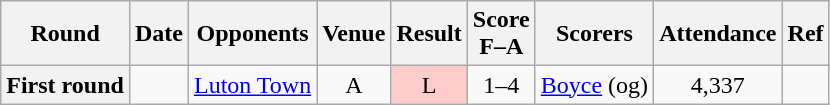<table class="wikitable plainrowheaders sortable" style="text-align:center">
<tr>
<th scope="col">Round</th>
<th scope="col">Date</th>
<th scope="col">Opponents</th>
<th scope="col">Venue</th>
<th scope="col">Result</th>
<th scope="col">Score<br>F–A</th>
<th scope="col" class="unsortable">Scorers</th>
<th scope="col">Attendance</th>
<th scope="col" class="unsortable">Ref</th>
</tr>
<tr>
<th scope="row">First round</th>
<td align="left"></td>
<td align="left"><a href='#'>Luton Town</a></td>
<td>A</td>
<td style="background-color:#FFCCCC">L</td>
<td>1–4</td>
<td align="left"><a href='#'>Boyce</a> (og)</td>
<td>4,337</td>
<td></td>
</tr>
</table>
